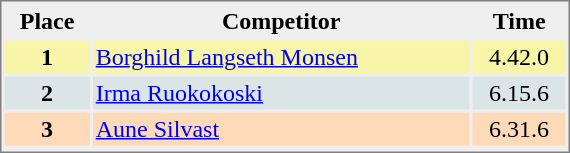<table style="border-style:solid;border-width:1px;border-color:#808080;background-color:#EFEFEF" cellspacing="2" cellpadding="2" width="380px">
<tr bgcolor="#EFEFEF">
<th align=center>Place</th>
<th align=center>Competitor</th>
<th align=center>Time</th>
</tr>
<tr align="center" valign="top" bgcolor="#F7F6A8">
<th>1</th>
<td align="left"> <a href='#'>Borghild Langseth Monsen</a></td>
<td align="center">4.42.0</td>
</tr>
<tr align="center" valign="top" bgcolor="#DCE5E5">
<th>2</th>
<td align="left"> <a href='#'>Irma Ruokokoski</a></td>
<td align="center">6.15.6</td>
</tr>
<tr align="center" valign="top" bgcolor="#FFDAB9">
<th>3</th>
<td align="left"> <a href='#'>Aune Silvast</a></td>
<td align="center">6.31.6</td>
</tr>
<tr align="center" valign="top" bgcolor="#FFFFFF">
</tr>
</table>
